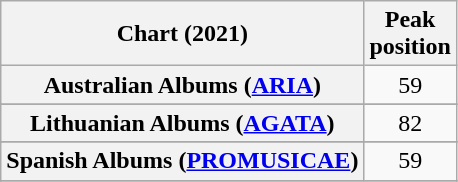<table class="wikitable sortable plainrowheaders" style="text-align:center">
<tr>
<th scope="col">Chart (2021)</th>
<th scope="col">Peak<br>position</th>
</tr>
<tr>
<th scope="row">Australian Albums (<a href='#'>ARIA</a>)</th>
<td>59</td>
</tr>
<tr>
</tr>
<tr>
</tr>
<tr>
</tr>
<tr>
</tr>
<tr>
</tr>
<tr>
</tr>
<tr>
<th scope="row">Lithuanian Albums (<a href='#'>AGATA</a>)</th>
<td>82</td>
</tr>
<tr>
</tr>
<tr>
</tr>
<tr>
<th scope="row">Spanish Albums (<a href='#'>PROMUSICAE</a>)</th>
<td>59</td>
</tr>
<tr>
</tr>
<tr>
</tr>
<tr>
</tr>
<tr>
</tr>
</table>
